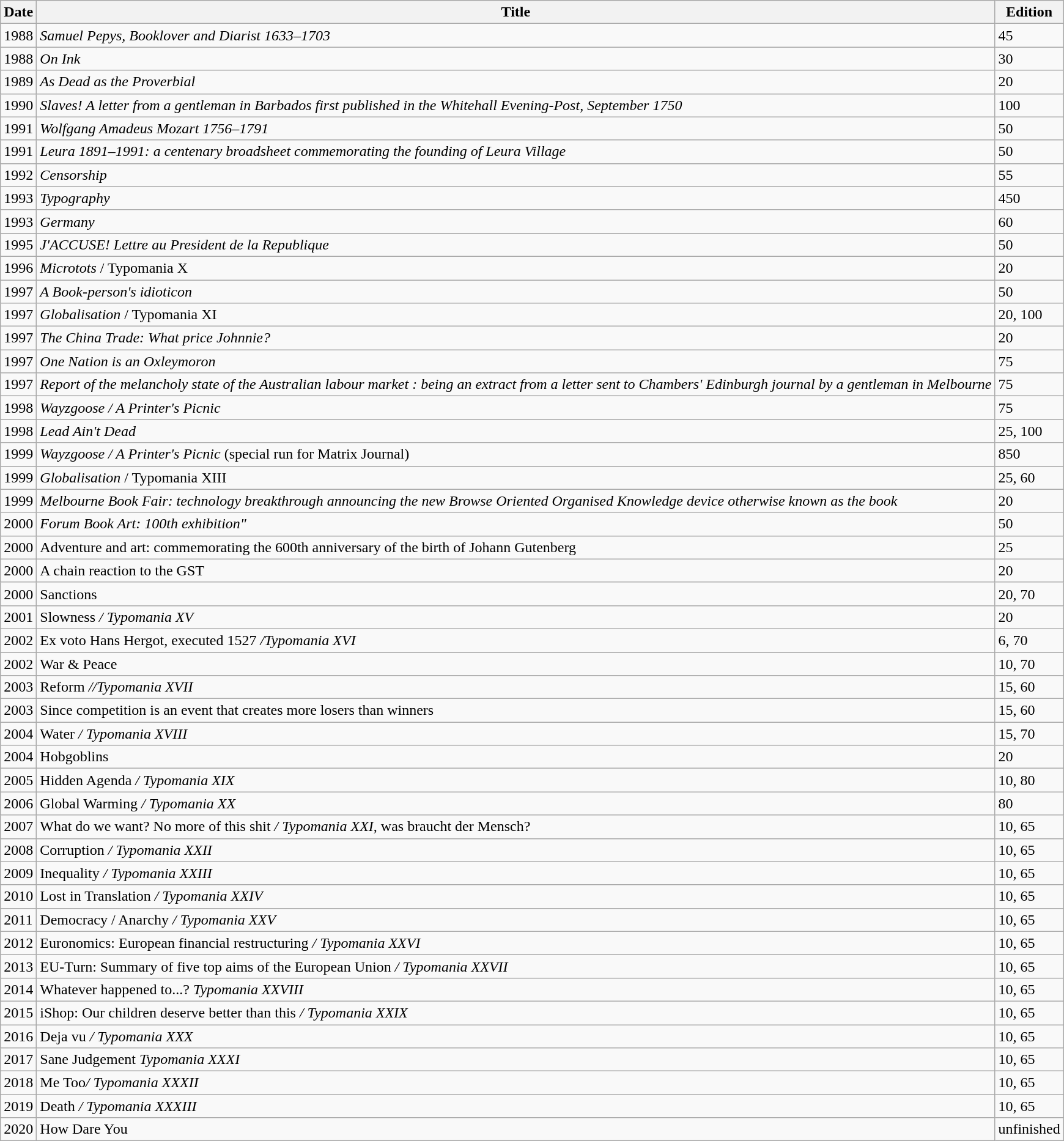<table class="wikitable">
<tr>
<th>Date</th>
<th>Title</th>
<th>Edition</th>
</tr>
<tr>
<td>1988</td>
<td><em>Samuel Pepys, Booklover and Diarist 1633–1703</em></td>
<td>45</td>
</tr>
<tr>
<td>1988</td>
<td><em>On Ink</em></td>
<td>30</td>
</tr>
<tr>
<td>1989</td>
<td><em>As Dead as the Proverbial</em></td>
<td>20</td>
</tr>
<tr>
<td>1990</td>
<td><em>Slaves! A letter from a gentleman in Barbados first published in the Whitehall Evening-Post, September 1750</em></td>
<td>100</td>
</tr>
<tr>
<td>1991</td>
<td><em>Wolfgang Amadeus Mozart 1756–1791</em></td>
<td>50</td>
</tr>
<tr>
<td>1991</td>
<td><em>Leura 1891–1991: a centenary broadsheet commemorating the founding of Leura Village</em></td>
<td>50</td>
</tr>
<tr>
<td>1992</td>
<td><em>Censorship</em></td>
<td>55</td>
</tr>
<tr>
<td>1993</td>
<td><em>Typography</em></td>
<td>450</td>
</tr>
<tr>
<td>1993</td>
<td><em>Germany</em></td>
<td>60</td>
</tr>
<tr>
<td>1995</td>
<td><em>J'ACCUSE! Lettre au President de la Republique</em></td>
<td>50</td>
</tr>
<tr>
<td>1996</td>
<td><em>Microtots</em> / Typomania X</td>
<td>20</td>
</tr>
<tr>
<td>1997</td>
<td><em>A Book-person's idioticon</em></td>
<td>50</td>
</tr>
<tr>
<td>1997</td>
<td><em>Globalisation</em> / Typomania XI</td>
<td>20, 100</td>
</tr>
<tr>
<td>1997</td>
<td><em>The China Trade: What price Johnnie?</em> </td>
<td>20</td>
</tr>
<tr>
<td>1997</td>
<td><em>One Nation is an Oxleymoron</em></td>
<td>75</td>
</tr>
<tr>
<td>1997</td>
<td><em>Report of the melancholy state of the Australian labour market : being an extract from a letter sent to Chambers' Edinburgh journal by a gentleman in Melbourne</em></td>
<td>75</td>
</tr>
<tr>
<td>1998</td>
<td><em>Wayzgoose / A Printer's Picnic</em></td>
<td>75</td>
</tr>
<tr>
<td>1998</td>
<td><em>Lead Ain't Dead</em></td>
<td>25, 100</td>
</tr>
<tr>
<td>1999</td>
<td><em>Wayzgoose / A Printer's Picnic</em> (special run for Matrix Journal)</td>
<td>850</td>
</tr>
<tr>
<td>1999</td>
<td><em>Globalisation</em> / Typomania XIII</td>
<td>25, 60</td>
</tr>
<tr>
<td>1999</td>
<td><em>Melbourne Book Fair: technology breakthrough announcing the new Browse Oriented Organised Knowledge device otherwise known as the book</em> </td>
<td>20</td>
</tr>
<tr>
<td>2000</td>
<td><em>Forum Book Art: 100th exhibition" </td>
<td>50</td>
</tr>
<tr>
<td>2000</td>
<td></em>Adventure and art: commemorating the 600th anniversary of the birth of Johann Gutenberg<em> </td>
<td>25</td>
</tr>
<tr>
<td>2000</td>
<td></em>A chain reaction to the GST<em></td>
<td>20</td>
</tr>
<tr>
<td>2000</td>
<td></em>Sanctions<em></td>
<td>20, 70</td>
</tr>
<tr>
<td>2001</td>
<td></em>Slowness<em> / Typomania XV</td>
<td>20</td>
</tr>
<tr>
<td>2002</td>
<td></em>Ex voto Hans Hergot, executed 1527<em> /Typomania XVI</td>
<td>6, 70</td>
</tr>
<tr>
<td>2002</td>
<td></em>War & Peace<em></td>
<td>10, 70</td>
</tr>
<tr>
<td>2003</td>
<td></em>Reform<em> //Typomania XVII</td>
<td>15, 60</td>
</tr>
<tr>
<td>2003</td>
<td></em>Since competition is an event that creates more losers than winners<em></td>
<td>15, 60</td>
</tr>
<tr>
<td>2004</td>
<td></em>Water<em> / Typomania XVIII</td>
<td>15, 70</td>
</tr>
<tr>
<td>2004</td>
<td></em>Hobgoblins<em></td>
<td>20</td>
</tr>
<tr>
<td>2005</td>
<td></em>Hidden Agenda<em> / Typomania XIX</td>
<td>10, 80</td>
</tr>
<tr>
<td>2006</td>
<td></em>Global Warming<em> / Typomania XX</td>
<td>80</td>
</tr>
<tr>
<td>2007</td>
<td></em>What do we want? No more of this shit<em> / Typomania XXI, </em>was braucht der Mensch?<em></td>
<td>10, 65</td>
</tr>
<tr>
<td>2008</td>
<td></em>Corruption<em> / Typomania XXII</td>
<td>10, 65</td>
</tr>
<tr>
<td>2009</td>
<td></em>Inequality<em> / Typomania XXIII</td>
<td>10, 65</td>
</tr>
<tr>
<td>2010</td>
<td></em>Lost in Translation<em> / Typomania XXIV</td>
<td>10, 65</td>
</tr>
<tr>
<td>2011</td>
<td></em>Democracy / Anarchy<em> / Typomania XXV</td>
<td>10, 65</td>
</tr>
<tr>
<td>2012</td>
<td></em>Euronomics: European financial restructuring<em>  / Typomania XXVI</td>
<td>10, 65</td>
</tr>
<tr>
<td>2013</td>
<td></em>EU-Turn: Summary of five top aims of the European Union<em> / Typomania XXVII</td>
<td>10, 65</td>
</tr>
<tr>
<td>2014</td>
<td></em>Whatever happened to...?<em> Typomania XXVIII</td>
<td>10, 65</td>
</tr>
<tr>
<td>2015</td>
<td></em>iShop: Our children deserve better than this<em> / Typomania XXIX</td>
<td>10, 65</td>
</tr>
<tr>
<td>2016</td>
<td></em>Deja vu<em> / Typomania XXX</td>
<td>10, 65</td>
</tr>
<tr>
<td>2017</td>
<td></em>Sane Judgement<em> Typomania XXXI</td>
<td>10, 65</td>
</tr>
<tr>
<td>2018</td>
<td></em>Me Too<em>/ Typomania XXXII</td>
<td>10, 65</td>
</tr>
<tr>
<td>2019</td>
<td></em>Death<em> / Typomania XXXIII</td>
<td>10, 65</td>
</tr>
<tr>
<td>2020</td>
<td></em>How Dare You<em></td>
<td>unfinished</td>
</tr>
</table>
